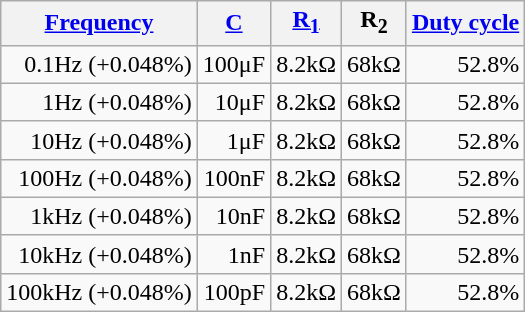<table class="wikitable floatright" style="text-align: right">
<tr>
<th><a href='#'>Frequency</a></th>
<th><a href='#'>C</a></th>
<th><a href='#'>R<sub>1</sub></a></th>
<th>R<sub>2</sub></th>
<th><a href='#'>Duty cycle</a></th>
</tr>
<tr>
<td>0.1Hz (+0.048%)</td>
<td>100μF</td>
<td>8.2kΩ</td>
<td>68kΩ</td>
<td>52.8%</td>
</tr>
<tr>
<td>1Hz (+0.048%)</td>
<td>10μF</td>
<td>8.2kΩ</td>
<td>68kΩ</td>
<td>52.8%</td>
</tr>
<tr>
<td>10Hz (+0.048%)</td>
<td>1μF</td>
<td>8.2kΩ</td>
<td>68kΩ</td>
<td>52.8%</td>
</tr>
<tr>
<td>100Hz (+0.048%)</td>
<td>100nF</td>
<td>8.2kΩ</td>
<td>68kΩ</td>
<td>52.8%</td>
</tr>
<tr>
<td>1kHz (+0.048%)</td>
<td>10nF</td>
<td>8.2kΩ</td>
<td>68kΩ</td>
<td>52.8%</td>
</tr>
<tr>
<td>10kHz (+0.048%)</td>
<td>1nF</td>
<td>8.2kΩ</td>
<td>68kΩ</td>
<td>52.8%</td>
</tr>
<tr>
<td>100kHz (+0.048%)</td>
<td>100pF</td>
<td>8.2kΩ</td>
<td>68kΩ</td>
<td>52.8%</td>
</tr>
</table>
